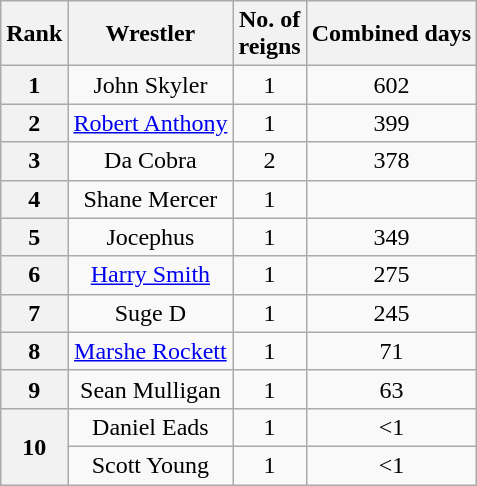<table class="wikitable sortable" style="text-align: center">
<tr>
<th>Rank</th>
<th>Wrestler</th>
<th>No. of<br>reigns</th>
<th>Combined days</th>
</tr>
<tr>
<th>1</th>
<td>John Skyler</td>
<td>1</td>
<td>602</td>
</tr>
<tr>
<th>2</th>
<td><a href='#'>Robert Anthony</a></td>
<td>1</td>
<td>399</td>
</tr>
<tr>
<th>3</th>
<td>Da Cobra</td>
<td>2</td>
<td>378</td>
</tr>
<tr>
<th>4</th>
<td>Shane Mercer</td>
<td>1</td>
<td></td>
</tr>
<tr>
<th>5</th>
<td>Jocephus</td>
<td>1</td>
<td>349</td>
</tr>
<tr>
<th>6</th>
<td><a href='#'>Harry Smith</a></td>
<td>1</td>
<td>275</td>
</tr>
<tr>
<th>7</th>
<td>Suge D</td>
<td>1</td>
<td>245</td>
</tr>
<tr>
<th>8</th>
<td><a href='#'>Marshe Rockett</a></td>
<td>1</td>
<td>71</td>
</tr>
<tr>
<th>9</th>
<td>Sean Mulligan</td>
<td>1</td>
<td>63</td>
</tr>
<tr>
<th rowspan=2>10</th>
<td>Daniel Eads</td>
<td>1</td>
<td><1</td>
</tr>
<tr>
<td>Scott Young</td>
<td>1</td>
<td><1</td>
</tr>
</table>
